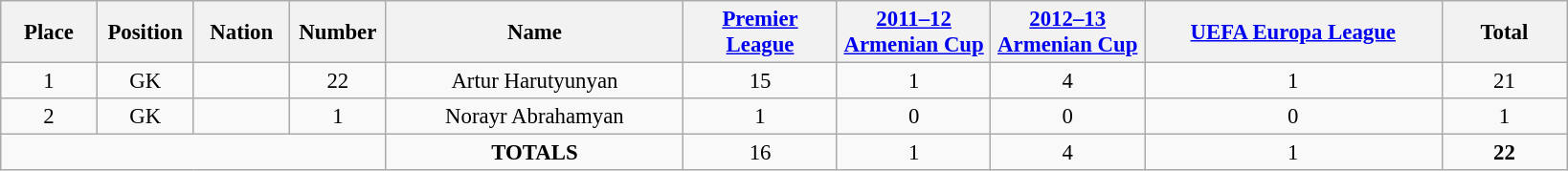<table class="wikitable" style="font-size: 95%; text-align: center;">
<tr>
<th width=60>Place</th>
<th width=60>Position</th>
<th width=60>Nation</th>
<th width=60>Number</th>
<th width=200>Name</th>
<th width=100><a href='#'>Premier League</a></th>
<th width=100><a href='#'>2011–12 Armenian Cup</a></th>
<th width=100><a href='#'>2012–13 Armenian Cup</a></th>
<th width=200><a href='#'>UEFA Europa League</a></th>
<th width=80><strong>Total</strong></th>
</tr>
<tr>
<td>1</td>
<td>GK</td>
<td></td>
<td>22</td>
<td>Artur Harutyunyan</td>
<td>15</td>
<td>1</td>
<td>4</td>
<td>1</td>
<td>21</td>
</tr>
<tr>
<td>2</td>
<td>GK</td>
<td></td>
<td>1</td>
<td>Norayr Abrahamyan</td>
<td>1</td>
<td>0</td>
<td>0</td>
<td>0</td>
<td>1</td>
</tr>
<tr>
<td colspan="4"></td>
<td><strong>TOTALS</strong></td>
<td>16</td>
<td>1</td>
<td>4</td>
<td>1</td>
<td><strong>22</strong></td>
</tr>
</table>
